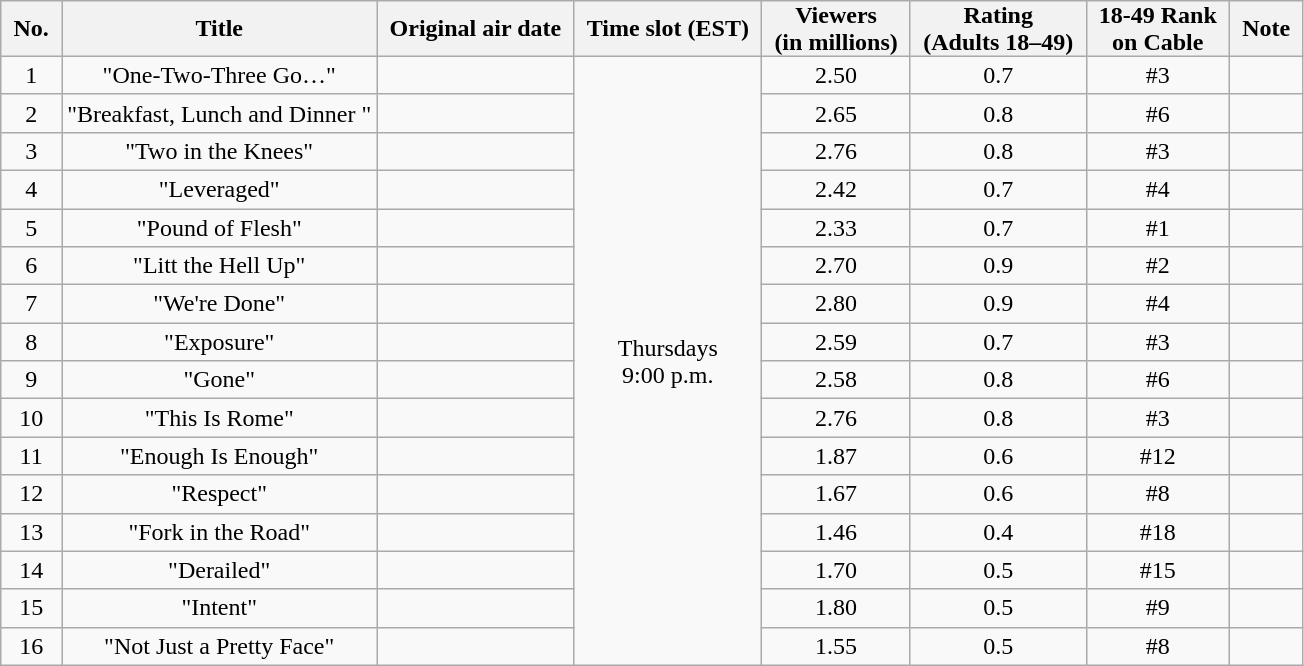<table class="wikitable" style="text-align:center;">
<tr>
<th style="padding:0 8px;">No.</th>
<th style="padding:0 8px;">Title</th>
<th style="padding:0 8px;">Original air date</th>
<th style="padding:0 8px;">Time slot (EST)</th>
<th style="padding:0 8px;">Viewers<br>(in millions)</th>
<th style="padding:0 8px;">Rating<br>(Adults 18–49)</th>
<th style="padding:0 8px;">18-49 Rank<br>on Cable</th>
<th style="padding:0 8px;">Note</th>
</tr>
<tr>
<td>1</td>
<td>"One-Two-Three Go…"</td>
<td></td>
<td style="text-align:center" rowspan=16>Thursdays<br>9:00 p.m.</td>
<td>2.50</td>
<td>0.7</td>
<td>#3</td>
<td></td>
</tr>
<tr>
<td>2</td>
<td>"Breakfast, Lunch and Dinner "</td>
<td></td>
<td>2.65</td>
<td>0.8</td>
<td>#6</td>
<td></td>
</tr>
<tr>
<td>3</td>
<td>"Two in the Knees"</td>
<td></td>
<td>2.76</td>
<td>0.8</td>
<td>#3</td>
<td></td>
</tr>
<tr>
<td>4</td>
<td>"Leveraged"</td>
<td></td>
<td>2.42</td>
<td>0.7</td>
<td>#4</td>
<td></td>
</tr>
<tr>
<td>5</td>
<td>"Pound of Flesh"</td>
<td></td>
<td>2.33</td>
<td>0.7</td>
<td>#1</td>
<td></td>
</tr>
<tr>
<td>6</td>
<td>"Litt the Hell Up"</td>
<td></td>
<td>2.70</td>
<td>0.9</td>
<td>#2</td>
<td></td>
</tr>
<tr>
<td>7</td>
<td>"We're Done"</td>
<td></td>
<td>2.80</td>
<td>0.9</td>
<td>#4</td>
<td></td>
</tr>
<tr>
<td>8</td>
<td>"Exposure"</td>
<td></td>
<td>2.59</td>
<td>0.7</td>
<td>#3</td>
<td></td>
</tr>
<tr>
<td>9</td>
<td>"Gone"</td>
<td></td>
<td>2.58</td>
<td>0.8</td>
<td>#6</td>
<td></td>
</tr>
<tr>
<td>10</td>
<td>"This Is Rome"</td>
<td></td>
<td>2.76</td>
<td>0.8</td>
<td>#3</td>
<td></td>
</tr>
<tr>
<td>11</td>
<td>"Enough Is Enough"</td>
<td></td>
<td>1.87</td>
<td>0.6</td>
<td>#12</td>
<td></td>
</tr>
<tr>
<td>12</td>
<td>"Respect"</td>
<td></td>
<td>1.67</td>
<td>0.6</td>
<td>#8</td>
<td></td>
</tr>
<tr>
<td>13</td>
<td>"Fork in the Road"</td>
<td></td>
<td>1.46</td>
<td>0.4</td>
<td>#18</td>
<td></td>
</tr>
<tr>
<td>14</td>
<td>"Derailed"</td>
<td></td>
<td>1.70</td>
<td>0.5</td>
<td>#15</td>
<td></td>
</tr>
<tr>
<td>15</td>
<td>"Intent"</td>
<td></td>
<td>1.80</td>
<td>0.5</td>
<td>#9</td>
<td></td>
</tr>
<tr>
<td>16</td>
<td>"Not Just a Pretty Face"</td>
<td></td>
<td>1.55</td>
<td>0.5</td>
<td>#8</td>
<td></td>
</tr>
</table>
